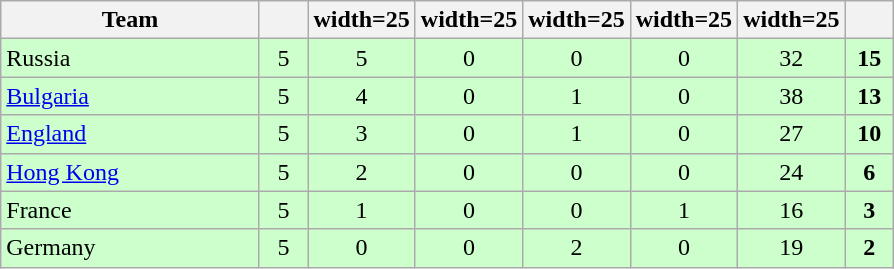<table class="wikitable sortable" style="text-align: center; ">
<tr>
<th width=165>Team</th>
<th width=25></th>
<th>width=25</th>
<th>width=25</th>
<th>width=25</th>
<th>width=25</th>
<th>width=25</th>
<th width=25></th>
</tr>
<tr style="background:#ccffcc;">
<td style="text-align:left;"> Russia</td>
<td>5</td>
<td>5</td>
<td>0</td>
<td>0</td>
<td>0</td>
<td>32</td>
<td><strong>15</strong></td>
</tr>
<tr style="background:#ccffcc;">
<td style="text-align:left;"> <a href='#'>Bulgaria</a></td>
<td>5</td>
<td>4</td>
<td>0</td>
<td>1</td>
<td>0</td>
<td>38</td>
<td><strong>13</strong></td>
</tr>
<tr style="background:#ccffcc;">
<td style="text-align:left;"> <a href='#'>England</a></td>
<td>5</td>
<td>3</td>
<td>0</td>
<td>1</td>
<td>0</td>
<td>27</td>
<td><strong>10</strong></td>
</tr>
<tr style="background:#ccffcc;">
<td style="text-align:left;"> <a href='#'>Hong Kong</a></td>
<td>5</td>
<td>2</td>
<td>0</td>
<td>0</td>
<td>0</td>
<td>24</td>
<td><strong>6</strong></td>
</tr>
<tr style="background:#ccffcc;">
<td style="text-align:left;"> France</td>
<td>5</td>
<td>1</td>
<td>0</td>
<td>0</td>
<td>1</td>
<td>16</td>
<td><strong>3</strong></td>
</tr>
<tr style="background:#ccffcc;">
<td style="text-align:left;"> Germany</td>
<td>5</td>
<td>0</td>
<td>0</td>
<td>2</td>
<td>0</td>
<td>19</td>
<td><strong>2</strong></td>
</tr>
</table>
